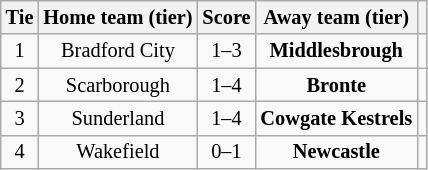<table class="wikitable" style="text-align:center; font-size:85%">
<tr>
<th>Tie</th>
<th>Home team (tier)</th>
<th>Score</th>
<th>Away team (tier)</th>
<th></th>
</tr>
<tr>
<td align="center">1</td>
<td>Bradford City</td>
<td align="center">1–3</td>
<td><strong>Middlesbrough</strong></td>
<td></td>
</tr>
<tr>
<td align="center">2</td>
<td>Scarborough</td>
<td align="center">1–4</td>
<td><strong>Bronte</strong></td>
<td></td>
</tr>
<tr>
<td align="center">3</td>
<td>Sunderland</td>
<td align="center">1–4</td>
<td><strong>Cowgate Kestrels</strong></td>
<td></td>
</tr>
<tr>
<td align="center">4</td>
<td>Wakefield</td>
<td align="center">0–1</td>
<td><strong>Newcastle</strong></td>
<td></td>
</tr>
</table>
